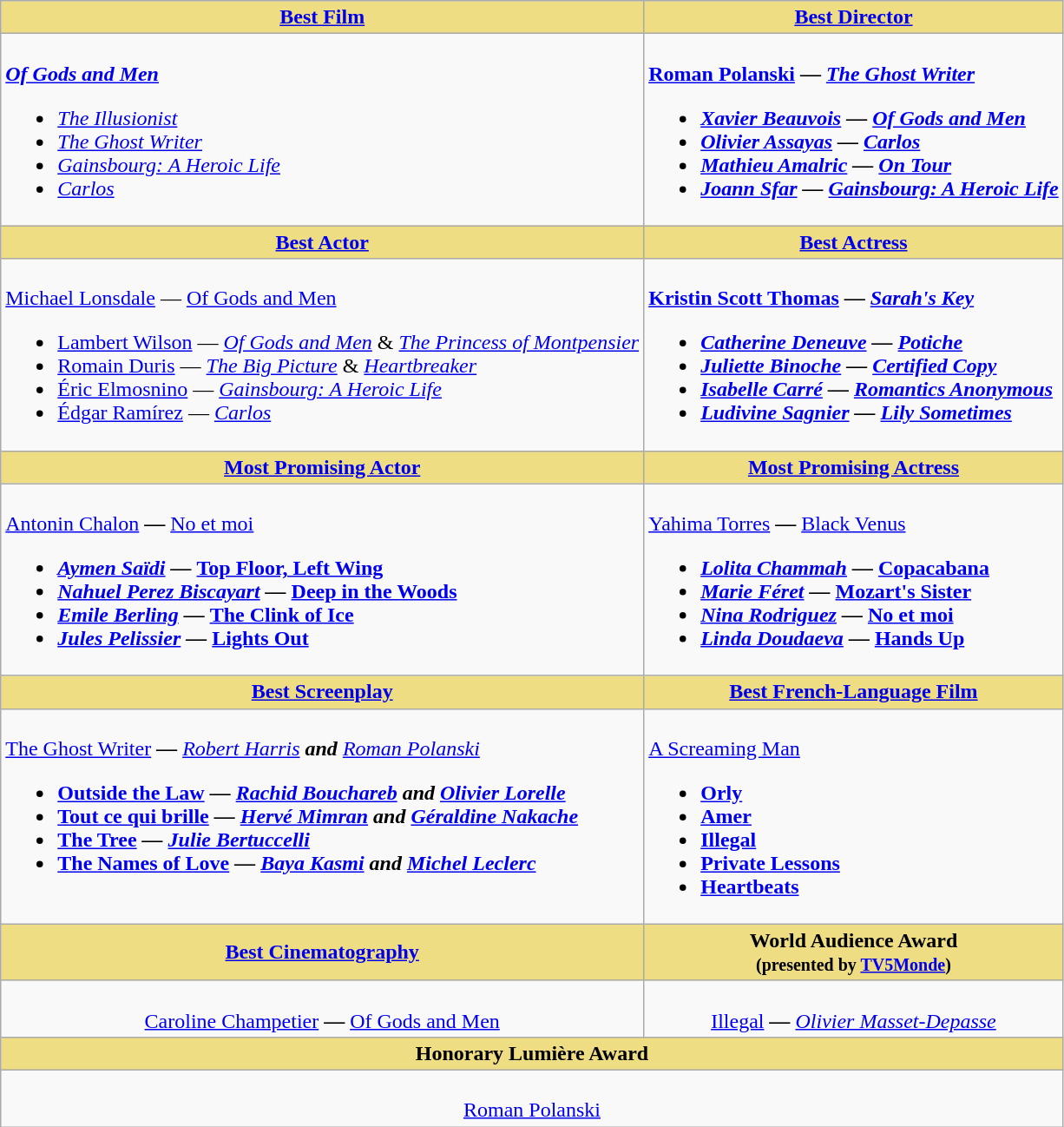<table class=wikitable style="width="150%">
<tr>
<th style="background:#EEDD82;" ! style="width="50%"><a href='#'>Best Film</a></th>
<th style="background:#EEDD82;" ! style="width="50%"><a href='#'>Best Director</a></th>
</tr>
<tr>
<td valign="top"><br><strong><em><a href='#'>Of Gods and Men</a></em></strong><ul><li><em><a href='#'>The Illusionist</a></em></li><li><em><a href='#'>The Ghost Writer</a></em></li><li><em><a href='#'>Gainsbourg: A Heroic Life</a></em></li><li><em><a href='#'>Carlos</a></em></li></ul></td>
<td valign="top"><br><strong><a href='#'>Roman Polanski</a> — <em><a href='#'>The Ghost Writer</a><strong><em><ul><li><a href='#'>Xavier Beauvois</a> — </em><a href='#'>Of Gods and Men</a><em></li><li><a href='#'>Olivier Assayas</a> — </em><a href='#'>Carlos</a><em></li><li><a href='#'>Mathieu Amalric</a> — </em><a href='#'>On Tour</a><em></li><li><a href='#'>Joann Sfar</a> — </em><a href='#'>Gainsbourg: A Heroic Life</a><em></li></ul></td>
</tr>
<tr>
<th style="background:#EEDD82;" ! style="width="50%"><a href='#'>Best Actor</a></th>
<th style="background:#EEDD82;" ! style="width="50%"><a href='#'>Best Actress</a></th>
</tr>
<tr>
<td valign="top"><br></strong><a href='#'>Michael Lonsdale</a> — </em><a href='#'>Of Gods and Men</a></em></strong><ul><li><a href='#'>Lambert Wilson</a> — <em><a href='#'>Of Gods and Men</a></em> & <em><a href='#'>The Princess of Montpensier</a></em></li><li><a href='#'>Romain Duris</a> — <em><a href='#'>The Big Picture</a></em> & <em><a href='#'>Heartbreaker</a></em></li><li><a href='#'>Éric Elmosnino</a> — <em><a href='#'>Gainsbourg: A Heroic Life</a></em></li><li><a href='#'>Édgar Ramírez</a> — <em><a href='#'>Carlos</a></em></li></ul></td>
<td valign="top"><br><strong> <a href='#'>Kristin Scott Thomas</a> — <em><a href='#'>Sarah's Key</a><strong><em><ul><li><a href='#'>Catherine Deneuve</a> — </em><a href='#'>Potiche</a><em></li><li><a href='#'>Juliette Binoche</a> — </em><a href='#'>Certified Copy</a><em></li><li><a href='#'>Isabelle Carré</a> — </em><a href='#'>Romantics Anonymous</a><em></li><li><a href='#'>Ludivine Sagnier</a> — </em><a href='#'>Lily Sometimes</a><em></li></ul></td>
</tr>
<tr>
<th style="background:#EEDD82;" ! style="width="50%"><a href='#'>Most Promising Actor</a></th>
<th style="background:#EEDD82;" ! style="width="50%"><a href='#'>Most Promising Actress</a></th>
</tr>
<tr>
<td valign="top"><br></strong><a href='#'>Antonin Chalon</a><strong> — </em></strong><a href='#'>No et moi</a><strong><em><ul><li><a href='#'>Aymen Saïdi</a> — </em><a href='#'>Top Floor, Left Wing</a><em></li><li><a href='#'>Nahuel Perez Biscayart</a> — </em><a href='#'>Deep in the Woods</a><em></li><li><a href='#'>Emile Berling</a> — </em><a href='#'>The Clink of Ice</a><em></li><li><a href='#'>Jules Pelissier</a> — </em><a href='#'>Lights Out</a><em></li></ul></td>
<td valign="top"><br></strong><a href='#'>Yahima Torres</a><strong> — </em></strong><a href='#'>Black Venus</a><strong><em><ul><li><a href='#'>Lolita Chammah</a> — </em><a href='#'>Copacabana</a><em></li><li><a href='#'>Marie Féret</a> — </em><a href='#'>Mozart's Sister</a><em></li><li><a href='#'>Nina Rodriguez</a> — </em><a href='#'>No et moi</a><em></li><li><a href='#'>Linda Doudaeva</a> — </em><a href='#'>Hands Up</a><em></li></ul></td>
</tr>
<tr>
<th style="background:#EEDD82;" ! style="width="50%"><a href='#'>Best Screenplay</a></th>
<th style="background:#EEDD82;" ! style="width="50%"><a href='#'>Best French-Language Film</a></th>
</tr>
<tr>
<td valign="top"><br></em></strong><a href='#'>The Ghost Writer</a><strong><em> — </strong><a href='#'>Robert Harris</a><strong> and </strong><a href='#'>Roman Polanski</a><strong><ul><li></em><a href='#'>Outside the Law</a><em> — <a href='#'>Rachid Bouchareb</a> and <a href='#'>Olivier Lorelle</a></li><li></em><a href='#'>Tout ce qui brille</a><em> — <a href='#'>Hervé Mimran</a> and <a href='#'>Géraldine Nakache</a></li><li></em><a href='#'>The Tree</a><em> — <a href='#'>Julie Bertuccelli</a></li><li></em><a href='#'>The Names of Love</a><em> — <a href='#'>Baya Kasmi</a> and <a href='#'>Michel Leclerc</a></li></ul></td>
<td valign="top"><br></em></strong><a href='#'>A Screaming Man</a><strong><em><ul><li></em><a href='#'>Orly</a><em></li><li></em><a href='#'>Amer</a><em></li><li></em><a href='#'>Illegal</a><em></li><li></em><a href='#'>Private Lessons</a><em></li><li></em><a href='#'>Heartbeats</a><em></li></ul></td>
</tr>
<tr>
<th style="background:#EEDD82;" ! style="width="50%"><a href='#'>Best Cinematography</a></th>
<th style="background:#EEDD82;" ! style="width="50%">World Audience Award<br><small>(presented by <a href='#'>TV5Monde</a>)</small></th>
</tr>
<tr>
<td align="center" valign="top"><br></strong><a href='#'>Caroline Champetier</a><strong> — </em></strong><a href='#'>Of Gods and Men</a><strong><em></td>
<td align="center" valign="top"><br></em></strong><a href='#'>Illegal</a><strong><em>  — </strong><a href='#'>Olivier Masset-Depasse</a><strong></td>
</tr>
<tr>
<th colspan="2" style="background:#EEDD82;" ! style="width="50%">Honorary Lumière Award</th>
</tr>
<tr>
<td colspan="2" align="center" valign="top"><br></strong><a href='#'>Roman Polanski</a><strong></td>
</tr>
</table>
